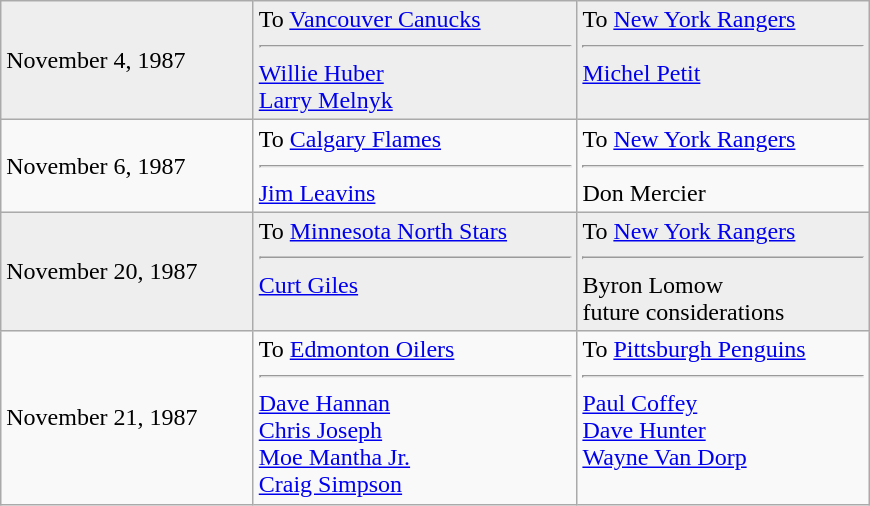<table class="wikitable" style="border:1px solid #999; width:580px;">
<tr style="background:#eee;">
<td>November 4, 1987</td>
<td valign="top">To <a href='#'>Vancouver Canucks</a><hr><a href='#'>Willie Huber</a><br><a href='#'>Larry Melnyk</a></td>
<td valign="top">To <a href='#'>New York Rangers</a><hr><a href='#'>Michel Petit</a></td>
</tr>
<tr>
<td>November 6, 1987</td>
<td valign="top">To <a href='#'>Calgary Flames</a><hr><a href='#'>Jim Leavins</a></td>
<td valign="top">To <a href='#'>New York Rangers</a><hr>Don Mercier</td>
</tr>
<tr style="background:#eee;">
<td>November 20, 1987</td>
<td valign="top">To <a href='#'>Minnesota North Stars</a><hr><a href='#'>Curt Giles</a></td>
<td valign="top">To <a href='#'>New York Rangers</a><hr>Byron Lomow<br>future considerations</td>
</tr>
<tr>
<td>November 21, 1987</td>
<td valign="top">To <a href='#'>Edmonton Oilers</a><hr><a href='#'>Dave Hannan</a><br><a href='#'>Chris Joseph</a><br><a href='#'>Moe Mantha Jr.</a><br><a href='#'>Craig Simpson</a></td>
<td valign="top">To <a href='#'>Pittsburgh Penguins</a><hr><a href='#'>Paul Coffey</a><br><a href='#'>Dave Hunter</a><br><a href='#'>Wayne Van Dorp</a></td>
</tr>
</table>
